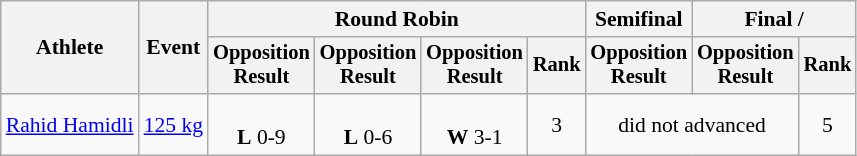<table class=wikitable style=font-size:90%;text-align:center>
<tr>
<th rowspan=2>Athlete</th>
<th rowspan=2>Event</th>
<th colspan=4>Round Robin</th>
<th>Semifinal</th>
<th colspan=2>Final / </th>
</tr>
<tr style=font-size:95%>
<th>Opposition<br>Result</th>
<th>Opposition<br>Result</th>
<th>Opposition<br>Result</th>
<th>Rank</th>
<th>Opposition<br>Result</th>
<th>Opposition<br>Result</th>
<th>Rank</th>
</tr>
<tr>
<td align=left><a href='#'>Rahid Hamidli</a></td>
<td align=left><a href='#'>125 kg</a></td>
<td><br><strong>L</strong> 0-9</td>
<td><br><strong>L</strong> 0-6</td>
<td><br><strong>W</strong> 3-1</td>
<td>3</td>
<td colspan=2>did not advanced</td>
<td>5</td>
</tr>
</table>
